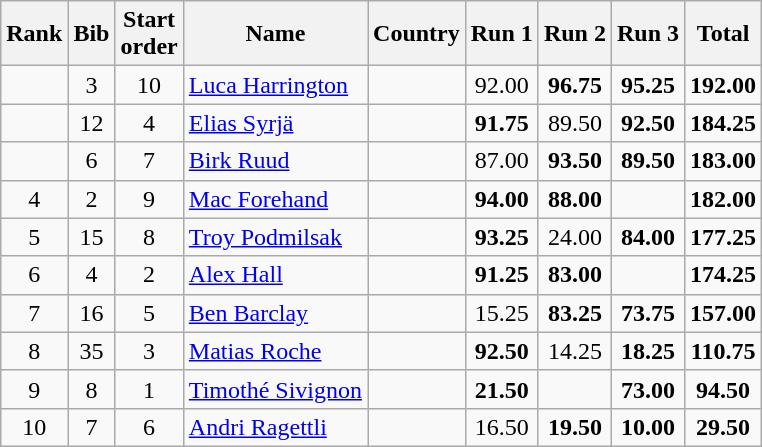<table class="wikitable sortable" style="text-align:center">
<tr>
<th>Rank</th>
<th>Bib</th>
<th>Start<br>order</th>
<th>Name</th>
<th>Country</th>
<th>Run 1</th>
<th>Run 2</th>
<th>Run 3</th>
<th>Total</th>
</tr>
<tr>
<td></td>
<td>3</td>
<td>10</td>
<td align=left><a href='#'>Luca Harrington</a></td>
<td align=left></td>
<td>92.00</td>
<td><strong>96.75</strong></td>
<td><strong>95.25</strong></td>
<td><strong>192.00</strong></td>
</tr>
<tr>
<td></td>
<td>12</td>
<td>4</td>
<td align="left"><a href='#'>Elias Syrjä</a></td>
<td align=left></td>
<td><strong>91.75</strong></td>
<td>89.50</td>
<td><strong>92.50</strong></td>
<td><strong>184.25</strong></td>
</tr>
<tr>
<td></td>
<td>6</td>
<td>7</td>
<td align=left><a href='#'>Birk Ruud</a></td>
<td align=left></td>
<td>87.00</td>
<td><strong>93.50</strong></td>
<td><strong>89.50</strong></td>
<td><strong>183.00</strong></td>
</tr>
<tr>
<td>4</td>
<td>2</td>
<td>9</td>
<td align=left><a href='#'>Mac Forehand</a></td>
<td align=left></td>
<td><strong>94.00</strong></td>
<td><strong>88.00</strong></td>
<td></td>
<td><strong>182.00</strong></td>
</tr>
<tr>
<td>5</td>
<td>15</td>
<td>8</td>
<td align="left"><a href='#'>Troy Podmilsak</a></td>
<td align=left></td>
<td><strong>93.25</strong></td>
<td>24.00</td>
<td><strong>84.00</strong></td>
<td><strong>177.25</strong></td>
</tr>
<tr>
<td>6</td>
<td>4</td>
<td>2</td>
<td align="left"><a href='#'>Alex Hall</a></td>
<td align=left></td>
<td><strong>91.25</strong></td>
<td><strong>83.00</strong></td>
<td></td>
<td><strong>174.25</strong></td>
</tr>
<tr>
<td>7</td>
<td>16</td>
<td>5</td>
<td align="left"><a href='#'>Ben Barclay</a></td>
<td align=left></td>
<td>15.25</td>
<td><strong>83.25</strong></td>
<td><strong>73.75</strong></td>
<td><strong>157.00</strong></td>
</tr>
<tr>
<td>8</td>
<td>35</td>
<td>3</td>
<td align="left"><a href='#'>Matias Roche</a></td>
<td align=left></td>
<td><strong>92.50</strong></td>
<td>14.25</td>
<td><strong>18.25</strong></td>
<td><strong>110.75</strong></td>
</tr>
<tr>
<td>9</td>
<td>8</td>
<td>1</td>
<td align="left"><a href='#'>Timothé Sivignon</a></td>
<td align=left></td>
<td><strong>21.50</strong></td>
<td></td>
<td><strong>73.00</strong></td>
<td><strong>94.50</strong></td>
</tr>
<tr>
<td>10</td>
<td>7</td>
<td>6</td>
<td align="left"><a href='#'>Andri Ragettli</a></td>
<td align=left></td>
<td>16.50</td>
<td><strong>19.50</strong></td>
<td><strong>10.00</strong></td>
<td><strong>29.50</strong></td>
</tr>
</table>
